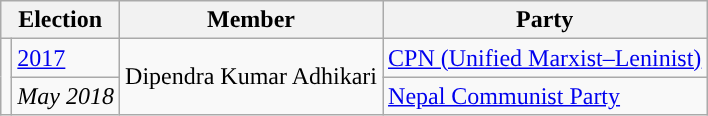<table class="wikitable">
<tr>
<th colspan="2">Election</th>
<th>Member</th>
<th>Party</th>
</tr>
<tr>
<td rowspan="2" style="background-color:"></td>
<td><a href='#'>2017</a></td>
<td rowspan="2">Dipendra Kumar Adhikari</td>
<td><a href='#'>CPN (Unified Marxist–Leninist)</a></td>
</tr>
<tr>
<td><em>May 2018</em></td>
<td><a href='#'>Nepal Communist Party</a></td>
</tr>
</table>
